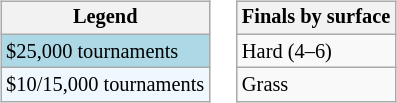<table>
<tr valign=top>
<td><br><table class=wikitable style="font-size:85%">
<tr>
<th>Legend</th>
</tr>
<tr style="background:lightblue;">
<td>$25,000 tournaments</td>
</tr>
<tr style="background:#f0f8ff;">
<td>$10/15,000 tournaments</td>
</tr>
</table>
</td>
<td><br><table class=wikitable style="font-size:85%">
<tr>
<th>Finals by surface</th>
</tr>
<tr>
<td>Hard (4–6)</td>
</tr>
<tr>
<td>Grass</td>
</tr>
</table>
</td>
</tr>
</table>
